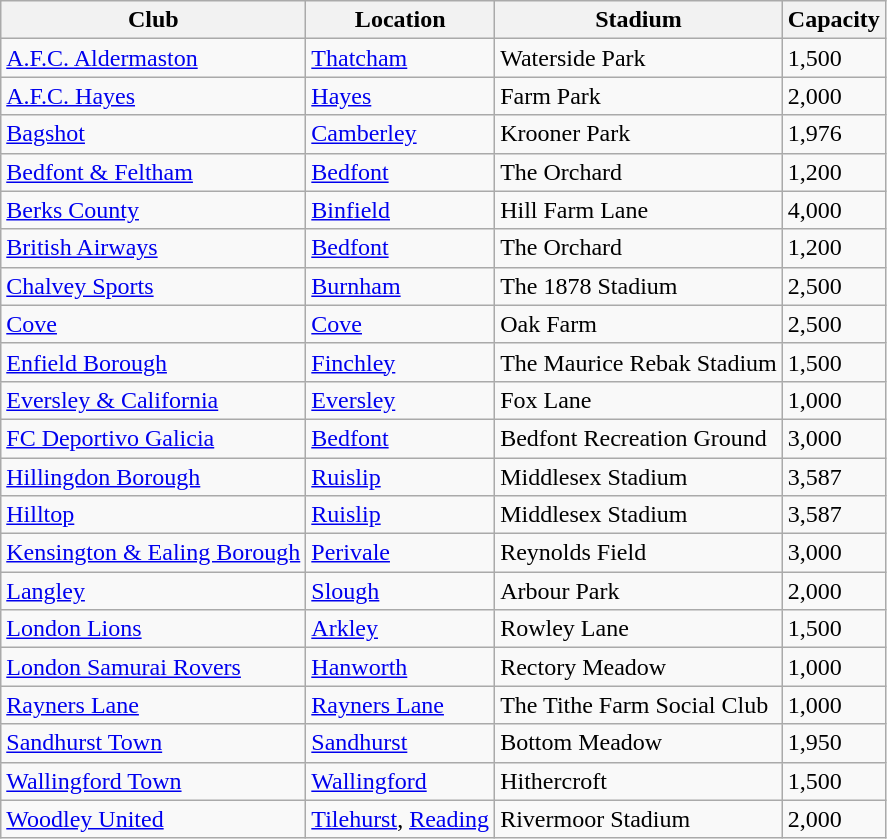<table class="wikitable sortable" style="font-size:100%">
<tr>
<th>Club</th>
<th>Location</th>
<th>Stadium</th>
<th>Capacity</th>
</tr>
<tr>
<td><a href='#'>A.F.C. Aldermaston</a></td>
<td><a href='#'>Thatcham</a></td>
<td>Waterside Park</td>
<td>1,500</td>
</tr>
<tr>
<td><a href='#'>A.F.C. Hayes</a></td>
<td><a href='#'>Hayes</a></td>
<td>Farm Park</td>
<td>2,000</td>
</tr>
<tr>
<td><a href='#'>Bagshot</a></td>
<td><a href='#'>Camberley</a></td>
<td>Krooner Park</td>
<td>1,976</td>
</tr>
<tr>
<td><a href='#'>Bedfont & Feltham</a></td>
<td><a href='#'>Bedfont</a></td>
<td>The Orchard</td>
<td>1,200</td>
</tr>
<tr>
<td><a href='#'>Berks County</a></td>
<td><a href='#'>Binfield</a></td>
<td>Hill Farm Lane</td>
<td>4,000</td>
</tr>
<tr>
<td><a href='#'>British Airways</a></td>
<td><a href='#'>Bedfont</a></td>
<td>The Orchard</td>
<td>1,200</td>
</tr>
<tr>
<td><a href='#'>Chalvey Sports</a></td>
<td><a href='#'>Burnham</a></td>
<td>The 1878 Stadium</td>
<td>2,500</td>
</tr>
<tr>
<td><a href='#'>Cove</a></td>
<td><a href='#'>Cove</a></td>
<td>Oak Farm</td>
<td>2,500</td>
</tr>
<tr>
<td><a href='#'>Enfield Borough</a></td>
<td><a href='#'>Finchley</a></td>
<td>The Maurice Rebak Stadium</td>
<td>1,500</td>
</tr>
<tr>
<td><a href='#'>Eversley & California</a></td>
<td><a href='#'>Eversley</a></td>
<td>Fox Lane</td>
<td>1,000</td>
</tr>
<tr>
<td><a href='#'>FC Deportivo Galicia</a></td>
<td><a href='#'>Bedfont</a></td>
<td>Bedfont Recreation Ground</td>
<td>3,000</td>
</tr>
<tr>
<td><a href='#'>Hillingdon Borough</a></td>
<td><a href='#'>Ruislip</a></td>
<td>Middlesex Stadium</td>
<td>3,587</td>
</tr>
<tr>
<td><a href='#'>Hilltop</a></td>
<td><a href='#'>Ruislip</a></td>
<td>Middlesex Stadium</td>
<td>3,587</td>
</tr>
<tr>
<td><a href='#'>Kensington & Ealing Borough</a></td>
<td><a href='#'>Perivale</a></td>
<td>Reynolds Field</td>
<td>3,000</td>
</tr>
<tr>
<td><a href='#'>Langley</a></td>
<td><a href='#'>Slough</a></td>
<td>Arbour Park</td>
<td>2,000</td>
</tr>
<tr>
<td><a href='#'>London Lions</a></td>
<td><a href='#'>Arkley</a></td>
<td>Rowley Lane</td>
<td>1,500</td>
</tr>
<tr>
<td><a href='#'>London Samurai Rovers</a></td>
<td><a href='#'>Hanworth</a></td>
<td>Rectory Meadow</td>
<td>1,000</td>
</tr>
<tr>
<td><a href='#'>Rayners Lane</a></td>
<td><a href='#'>Rayners Lane</a></td>
<td>The Tithe Farm Social Club</td>
<td>1,000</td>
</tr>
<tr>
<td><a href='#'>Sandhurst Town</a></td>
<td><a href='#'>Sandhurst</a></td>
<td>Bottom Meadow</td>
<td>1,950</td>
</tr>
<tr>
<td><a href='#'>Wallingford Town</a></td>
<td><a href='#'>Wallingford</a></td>
<td>Hithercroft</td>
<td>1,500</td>
</tr>
<tr>
<td><a href='#'>Woodley United</a></td>
<td><a href='#'>Tilehurst</a>, <a href='#'>Reading</a></td>
<td>Rivermoor Stadium</td>
<td>2,000</td>
</tr>
</table>
